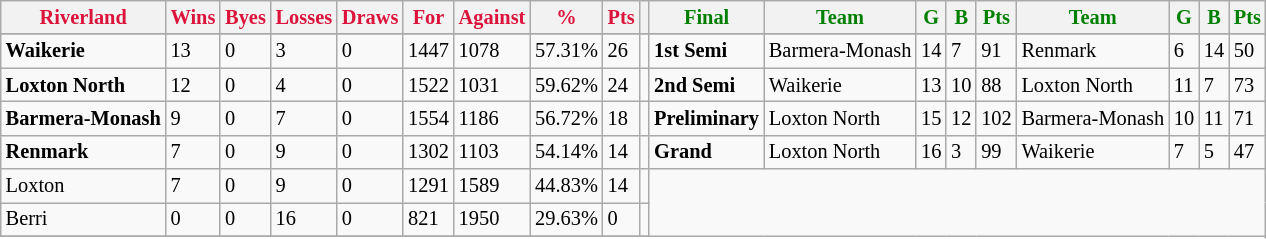<table style="font-size: 85%; text-align: left;" class="wikitable">
<tr>
<th style="color:crimson">Riverland</th>
<th style="color:crimson">Wins</th>
<th style="color:crimson">Byes</th>
<th style="color:crimson">Losses</th>
<th style="color:crimson">Draws</th>
<th style="color:crimson">For</th>
<th style="color:crimson">Against</th>
<th style="color:crimson">%</th>
<th style="color:crimson">Pts</th>
<th></th>
<th style="color:green">Final</th>
<th style="color:green">Team</th>
<th style="color:green">G</th>
<th style="color:green">B</th>
<th style="color:green">Pts</th>
<th style="color:green">Team</th>
<th style="color:green">G</th>
<th style="color:green">B</th>
<th style="color:green">Pts</th>
</tr>
<tr>
</tr>
<tr>
</tr>
<tr>
<td><strong>Waikerie</strong></td>
<td>13</td>
<td>0</td>
<td>3</td>
<td>0</td>
<td>1447</td>
<td>1078</td>
<td>57.31%</td>
<td>26</td>
<td></td>
<td><strong>1st Semi</strong></td>
<td>Barmera-Monash</td>
<td>14</td>
<td>7</td>
<td>91</td>
<td>Renmark</td>
<td>6</td>
<td>14</td>
<td>50</td>
</tr>
<tr>
<td><strong>Loxton North</strong></td>
<td>12</td>
<td>0</td>
<td>4</td>
<td>0</td>
<td>1522</td>
<td>1031</td>
<td>59.62%</td>
<td>24</td>
<td></td>
<td><strong>2nd Semi</strong></td>
<td>Waikerie</td>
<td>13</td>
<td>10</td>
<td>88</td>
<td>Loxton North</td>
<td>11</td>
<td>7</td>
<td>73</td>
</tr>
<tr>
<td><strong>Barmera-Monash</strong></td>
<td>9</td>
<td>0</td>
<td>7</td>
<td>0</td>
<td>1554</td>
<td>1186</td>
<td>56.72%</td>
<td>18</td>
<td></td>
<td><strong>Preliminary</strong></td>
<td>Loxton North</td>
<td>15</td>
<td>12</td>
<td>102</td>
<td>Barmera-Monash</td>
<td>10</td>
<td>11</td>
<td>71</td>
</tr>
<tr>
<td><strong>Renmark</strong></td>
<td>7</td>
<td>0</td>
<td>9</td>
<td>0</td>
<td>1302</td>
<td>1103</td>
<td>54.14%</td>
<td>14</td>
<td></td>
<td><strong>Grand</strong></td>
<td>Loxton North</td>
<td>16</td>
<td>3</td>
<td>99</td>
<td>Waikerie</td>
<td>7</td>
<td>5</td>
<td>47</td>
</tr>
<tr>
<td>Loxton</td>
<td>7</td>
<td>0</td>
<td>9</td>
<td>0</td>
<td>1291</td>
<td>1589</td>
<td>44.83%</td>
<td>14</td>
<td></td>
</tr>
<tr>
<td>Berri</td>
<td>0</td>
<td>0</td>
<td>16</td>
<td>0</td>
<td>821</td>
<td>1950</td>
<td>29.63%</td>
<td>0</td>
<td></td>
</tr>
<tr>
</tr>
</table>
